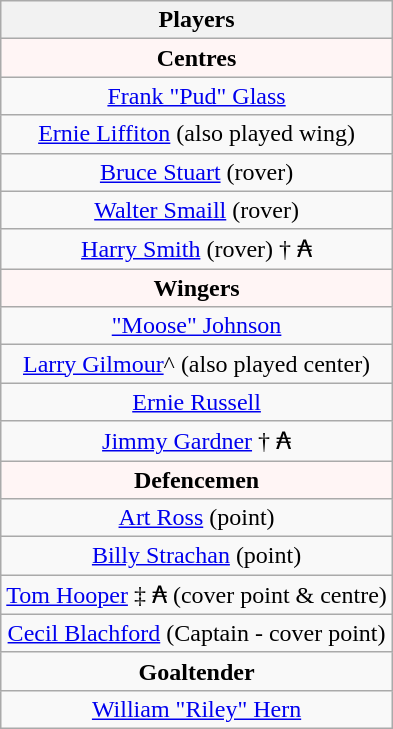<table class="wikitable" style="text-align:center;">
<tr>
<th>Players</th>
</tr>
<tr style="font-weight:bold; background-color:#FFF5F5;">
<td colspan="1" align="center"><strong>Centres</strong></td>
</tr>
<tr>
<td><a href='#'>Frank "Pud" Glass</a></td>
</tr>
<tr>
<td><a href='#'>Ernie Liffiton</a> (also played wing)</td>
</tr>
<tr>
<td><a href='#'>Bruce Stuart</a> (rover)</td>
</tr>
<tr>
<td><a href='#'>Walter Smaill</a> (rover)</td>
</tr>
<tr>
<td><a href='#'>Harry Smith</a> (rover) † ₳</td>
</tr>
<tr style="font-weight:bold; background-color:#FFF5F5;">
<td colspan="1" align="center"><strong>Wingers</strong></td>
</tr>
<tr>
<td><a href='#'>"Moose" Johnson</a></td>
</tr>
<tr>
<td><a href='#'>Larry Gilmour</a>^ (also played center)</td>
</tr>
<tr>
<td><a href='#'>Ernie Russell</a></td>
</tr>
<tr>
<td><a href='#'>Jimmy Gardner</a> † ₳</td>
</tr>
<tr style="font-weight:bold; background-color:#FFF5F5;">
<td colspan="1" align="center"><strong>Defencemen</strong></td>
</tr>
<tr>
<td><a href='#'>Art Ross</a> (point)</td>
</tr>
<tr>
<td><a href='#'>Billy Strachan</a> (point)</td>
</tr>
<tr>
<td><a href='#'>Tom Hooper</a> ‡ ₳ (cover point & centre)</td>
</tr>
<tr>
<td><a href='#'>Cecil Blachford</a> (Captain - cover point)</td>
</tr>
<tr>
<td colspan="1" align="center"><strong>Goaltender</strong></td>
</tr>
<tr>
<td><a href='#'>William "Riley" Hern</a></td>
</tr>
</table>
